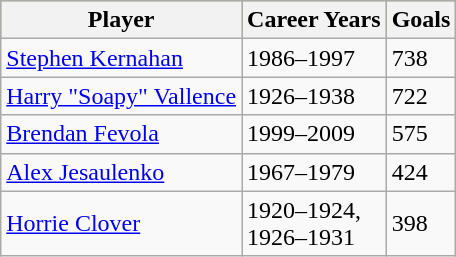<table class="wikitable">
<tr style="background:#bdb76b;">
<th>Player</th>
<th>Career Years</th>
<th>Goals</th>
</tr>
<tr>
<td><a href='#'>Stephen Kernahan</a></td>
<td>1986–1997</td>
<td>738</td>
</tr>
<tr>
<td><a href='#'>Harry "Soapy" Vallence</a></td>
<td>1926–1938</td>
<td>722</td>
</tr>
<tr>
<td><a href='#'>Brendan Fevola</a></td>
<td>1999–2009</td>
<td>575</td>
</tr>
<tr>
<td><a href='#'>Alex Jesaulenko</a></td>
<td>1967–1979</td>
<td>424</td>
</tr>
<tr>
<td><a href='#'>Horrie Clover</a></td>
<td>1920–1924, <br>1926–1931</td>
<td>398</td>
</tr>
</table>
